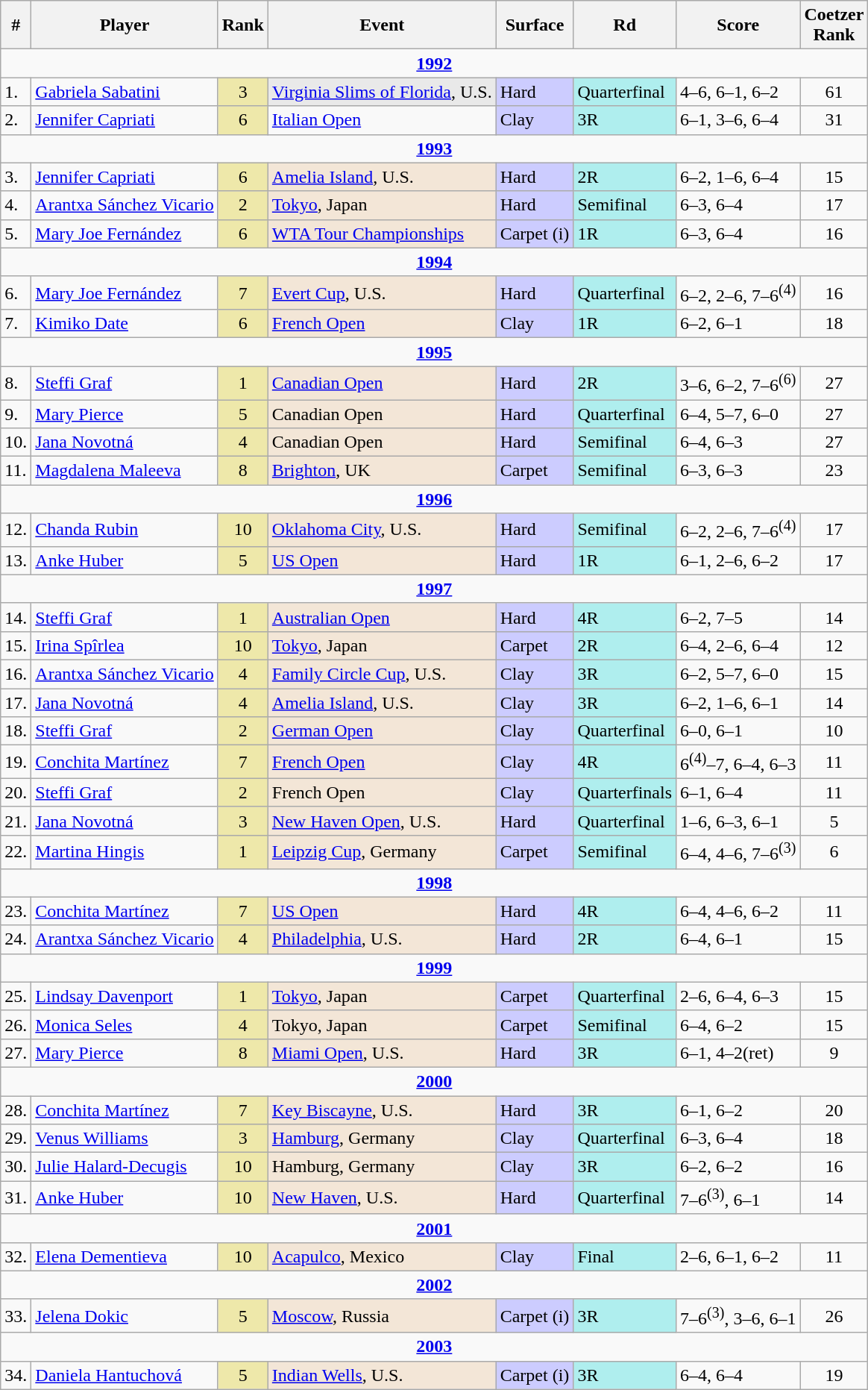<table class="wikitable sortable">
<tr>
<th>#</th>
<th>Player</th>
<th>Rank</th>
<th>Event</th>
<th>Surface</th>
<th>Rd</th>
<th class="unsortable">Score</th>
<th>Coetzer<br>Rank</th>
</tr>
<tr>
<td colspan="8" style="text-align:center"><strong><a href='#'>1992</a></strong></td>
</tr>
<tr>
<td>1.</td>
<td> <a href='#'>Gabriela Sabatini</a></td>
<td bgcolor="eee8aa" style=text-align:center>3</td>
<td bgcolor="e9e9e9"><a href='#'>Virginia Slims of Florida</a>, U.S.</td>
<td bgcolor="ccccff">Hard</td>
<td bgcolor="afeeee">Quarterfinal</td>
<td>4–6, 6–1, 6–2</td>
<td style=text-align:center>61</td>
</tr>
<tr>
<td>2.</td>
<td> <a href='#'>Jennifer Capriati</a></td>
<td bgcolor="eee8aa" style=text-align:center>6</td>
<td><a href='#'>Italian Open</a></td>
<td bgcolor="ccccff">Clay</td>
<td bgcolor="afeeee">3R</td>
<td>6–1, 3–6, 6–4</td>
<td style=text-align:center>31</td>
</tr>
<tr>
<td colspan="8" style="text-align:center"><strong><a href='#'>1993</a></strong></td>
</tr>
<tr>
<td>3.</td>
<td> <a href='#'>Jennifer Capriati</a></td>
<td bgcolor="eee8aa" style=text-align:center>6</td>
<td bgcolor="f3e6d7"><a href='#'>Amelia Island</a>, U.S.</td>
<td bgcolor="ccccff">Hard</td>
<td bgcolor="afeeee">2R</td>
<td>6–2, 1–6, 6–4</td>
<td style=text-align:center>15</td>
</tr>
<tr>
<td>4.</td>
<td> <a href='#'>Arantxa Sánchez Vicario</a></td>
<td bgcolor="eee8aa" style=text-align:center>2</td>
<td bgcolor="f3e6d7"><a href='#'>Tokyo</a>, Japan</td>
<td bgcolor="ccccff">Hard</td>
<td bgcolor="afeeee">Semifinal</td>
<td>6–3, 6–4</td>
<td style=text-align:center>17</td>
</tr>
<tr>
<td>5.</td>
<td> <a href='#'>Mary Joe Fernández</a></td>
<td bgcolor="eee8aa" style=text-align:center>6</td>
<td bgcolor="f3e6d7"><a href='#'>WTA Tour Championships</a></td>
<td bgcolor="ccccff">Carpet (i)</td>
<td bgcolor="afeeee">1R</td>
<td>6–3, 6–4</td>
<td style=text-align:center>16</td>
</tr>
<tr>
<td colspan="8" style="text-align:center"><strong><a href='#'>1994</a></strong></td>
</tr>
<tr>
<td>6.</td>
<td> <a href='#'>Mary Joe Fernández</a></td>
<td bgcolor="eee8aa" style=text-align:center>7</td>
<td bgcolor="f3e6d7"><a href='#'>Evert Cup</a>, U.S.</td>
<td bgcolor="ccccff">Hard</td>
<td bgcolor="afeeee">Quarterfinal</td>
<td>6–2, 2–6, 7–6<sup>(4)</sup></td>
<td style=text-align:center>16</td>
</tr>
<tr>
<td>7.</td>
<td> <a href='#'>Kimiko Date</a></td>
<td bgcolor="eee8aa" style=text-align:center>6</td>
<td bgcolor="f3e6d7"><a href='#'>French Open</a></td>
<td bgcolor="ccccff">Clay</td>
<td bgcolor="afeeee">1R</td>
<td>6–2, 6–1</td>
<td style=text-align:center>18</td>
</tr>
<tr>
<td colspan="8" style="text-align:center"><strong><a href='#'>1995</a></strong></td>
</tr>
<tr>
<td>8.</td>
<td> <a href='#'>Steffi Graf</a></td>
<td bgcolor="eee8aa" style=text-align:center>1</td>
<td bgcolor="f3e6d7"><a href='#'>Canadian Open</a></td>
<td bgcolor="ccccff">Hard</td>
<td bgcolor="afeeee">2R</td>
<td>3–6, 6–2, 7–6<sup>(6)</sup></td>
<td style=text-align:center>27</td>
</tr>
<tr>
<td>9.</td>
<td> <a href='#'>Mary Pierce</a></td>
<td bgcolor="eee8aa" style=text-align:center>5</td>
<td bgcolor="f3e6d7">Canadian Open</td>
<td bgcolor="ccccff">Hard</td>
<td bgcolor="afeeee">Quarterfinal</td>
<td>6–4, 5–7, 6–0</td>
<td style=text-align:center>27</td>
</tr>
<tr>
<td>10.</td>
<td> <a href='#'>Jana Novotná</a></td>
<td bgcolor="eee8aa" style=text-align:center>4</td>
<td bgcolor="f3e6d7">Canadian Open</td>
<td bgcolor="ccccff">Hard</td>
<td bgcolor="afeeee">Semifinal</td>
<td>6–4, 6–3</td>
<td style=text-align:center>27</td>
</tr>
<tr>
<td>11.</td>
<td> <a href='#'>Magdalena Maleeva</a></td>
<td bgcolor="eee8aa" style=text-align:center>8</td>
<td bgcolor="f3e6d7"><a href='#'>Brighton</a>, UK</td>
<td bgcolor="ccccff">Carpet</td>
<td bgcolor="afeeee">Semifinal</td>
<td>6–3, 6–3</td>
<td style=text-align:center>23</td>
</tr>
<tr>
<td colspan="8" style="text-align:center"><strong><a href='#'>1996</a></strong></td>
</tr>
<tr>
<td>12.</td>
<td> <a href='#'>Chanda Rubin</a></td>
<td bgcolor="eee8aa" style=text-align:center>10</td>
<td bgcolor="f3e6d7"><a href='#'>Oklahoma City</a>, U.S.</td>
<td bgcolor="ccccff">Hard</td>
<td bgcolor="afeeee">Semifinal</td>
<td>6–2, 2–6, 7–6<sup>(4)</sup></td>
<td style=text-align:center>17</td>
</tr>
<tr>
<td>13.</td>
<td> <a href='#'>Anke Huber</a></td>
<td bgcolor="eee8aa" style=text-align:center>5</td>
<td bgcolor="f3e6d7"><a href='#'>US Open</a></td>
<td bgcolor="ccccff">Hard</td>
<td bgcolor="afeeee">1R</td>
<td>6–1, 2–6, 6–2</td>
<td style=text-align:center>17</td>
</tr>
<tr>
<td colspan="8" style="text-align:center"><strong><a href='#'>1997</a></strong></td>
</tr>
<tr>
<td>14.</td>
<td> <a href='#'>Steffi Graf</a></td>
<td bgcolor="eee8aa" style=text-align:center>1</td>
<td bgcolor="f3e6d7"><a href='#'>Australian Open</a></td>
<td bgcolor="ccccff">Hard</td>
<td bgcolor="afeeee">4R</td>
<td>6–2, 7–5</td>
<td style=text-align:center>14</td>
</tr>
<tr>
<td>15.</td>
<td> <a href='#'>Irina Spîrlea</a></td>
<td bgcolor="eee8aa" style=text-align:center>10</td>
<td bgcolor="f3e6d7"><a href='#'>Tokyo</a>, Japan</td>
<td bgcolor="ccccff">Carpet</td>
<td bgcolor="afeeee">2R</td>
<td>6–4, 2–6, 6–4</td>
<td style=text-align:center>12</td>
</tr>
<tr>
<td>16.</td>
<td> <a href='#'>Arantxa Sánchez Vicario</a></td>
<td bgcolor="eee8aa" style=text-align:center>4</td>
<td bgcolor="f3e6d7"><a href='#'>Family Circle Cup</a>, U.S.</td>
<td bgcolor="ccccff">Clay</td>
<td bgcolor="afeeee">3R</td>
<td>6–2, 5–7, 6–0</td>
<td style=text-align:center>15</td>
</tr>
<tr>
<td>17.</td>
<td> <a href='#'>Jana Novotná</a></td>
<td bgcolor="eee8aa" style=text-align:center>4</td>
<td bgcolor="f3e6d7"><a href='#'>Amelia Island</a>, U.S.</td>
<td bgcolor="ccccff">Clay</td>
<td bgcolor="afeeee">3R</td>
<td>6–2, 1–6, 6–1</td>
<td style=text-align:center>14</td>
</tr>
<tr>
<td>18.</td>
<td> <a href='#'>Steffi Graf</a></td>
<td bgcolor="eee8aa" style=text-align:center>2</td>
<td bgcolor="f3e6d7"><a href='#'>German Open</a></td>
<td bgcolor="ccccff">Clay</td>
<td bgcolor="afeeee">Quarterfinal</td>
<td>6–0, 6–1</td>
<td style=text-align:center>10</td>
</tr>
<tr>
<td>19.</td>
<td> <a href='#'>Conchita Martínez</a></td>
<td bgcolor="eee8aa" style=text-align:center>7</td>
<td bgcolor="f3e6d7"><a href='#'>French Open</a></td>
<td bgcolor="ccccff">Clay</td>
<td bgcolor="afeeee">4R</td>
<td>6<sup>(4)</sup>–7, 6–4, 6–3</td>
<td style=text-align:center>11</td>
</tr>
<tr>
<td>20.</td>
<td> <a href='#'>Steffi Graf</a></td>
<td bgcolor="eee8aa" style=text-align:center>2</td>
<td bgcolor="f3e6d7">French Open</td>
<td bgcolor="ccccff">Clay</td>
<td bgcolor="afeeee">Quarterfinals</td>
<td>6–1, 6–4</td>
<td style=text-align:center>11</td>
</tr>
<tr>
<td>21.</td>
<td> <a href='#'>Jana Novotná</a></td>
<td bgcolor="eee8aa" style=text-align:center>3</td>
<td bgcolor="f3e6d7"><a href='#'>New Haven Open</a>, U.S.</td>
<td bgcolor="ccccff">Hard</td>
<td bgcolor="afeeee">Quarterfinal</td>
<td>1–6, 6–3, 6–1</td>
<td style=text-align:center>5</td>
</tr>
<tr>
<td>22.</td>
<td> <a href='#'>Martina Hingis</a></td>
<td bgcolor="eee8aa" style=text-align:center>1</td>
<td bgcolor="f3e6d7"><a href='#'>Leipzig Cup</a>, Germany</td>
<td bgcolor="ccccff">Carpet</td>
<td bgcolor="afeeee">Semifinal</td>
<td>6–4, 4–6, 7–6<sup>(3)</sup></td>
<td style=text-align:center>6</td>
</tr>
<tr>
<td colspan="8" style="text-align:center"><strong><a href='#'>1998</a></strong></td>
</tr>
<tr>
<td>23.</td>
<td> <a href='#'>Conchita Martínez</a></td>
<td bgcolor="eee8aa" style=text-align:center>7</td>
<td bgcolor="f3e6d7"><a href='#'>US Open</a></td>
<td bgcolor="ccccff">Hard</td>
<td bgcolor="afeeee">4R</td>
<td>6–4, 4–6, 6–2</td>
<td style=text-align:center>11</td>
</tr>
<tr>
<td>24.</td>
<td> <a href='#'>Arantxa Sánchez Vicario</a></td>
<td bgcolor="eee8aa" style=text-align:center>4</td>
<td bgcolor="f3e6d7"><a href='#'>Philadelphia</a>, U.S.</td>
<td bgcolor="ccccff">Hard</td>
<td bgcolor="afeeee">2R</td>
<td>6–4, 6–1</td>
<td style=text-align:center>15</td>
</tr>
<tr>
<td colspan="8" style="text-align:center"><strong><a href='#'>1999</a></strong></td>
</tr>
<tr>
<td>25.</td>
<td> <a href='#'>Lindsay Davenport</a></td>
<td bgcolor="eee8aa" style=text-align:center>1</td>
<td bgcolor="f3e6d7"><a href='#'>Tokyo</a>, Japan</td>
<td bgcolor="ccccff">Carpet</td>
<td bgcolor="afeeee">Quarterfinal</td>
<td>2–6, 6–4, 6–3</td>
<td style=text-align:center>15</td>
</tr>
<tr>
<td>26.</td>
<td> <a href='#'>Monica Seles</a></td>
<td bgcolor="eee8aa" style=text-align:center>4</td>
<td bgcolor="f3e6d7">Tokyo, Japan</td>
<td bgcolor="ccccff">Carpet</td>
<td bgcolor="afeeee">Semifinal</td>
<td>6–4, 6–2</td>
<td style=text-align:center>15</td>
</tr>
<tr>
<td>27.</td>
<td> <a href='#'>Mary Pierce</a></td>
<td bgcolor="eee8aa" style=text-align:center>8</td>
<td bgcolor="f3e6d7"><a href='#'>Miami Open</a>, U.S.</td>
<td bgcolor="ccccff">Hard</td>
<td bgcolor="afeeee">3R</td>
<td>6–1, 4–2(ret)</td>
<td style=text-align:center>9</td>
</tr>
<tr>
<td colspan="8" style="text-align:center"><strong><a href='#'>2000</a></strong></td>
</tr>
<tr>
<td>28.</td>
<td> <a href='#'>Conchita Martínez</a></td>
<td bgcolor="eee8aa" style=text-align:center>7</td>
<td bgcolor="f3e6d7"><a href='#'>Key Biscayne</a>, U.S.</td>
<td bgcolor="ccccff">Hard</td>
<td bgcolor="afeeee">3R</td>
<td>6–1, 6–2</td>
<td style=text-align:center>20</td>
</tr>
<tr>
<td>29.</td>
<td> <a href='#'>Venus Williams</a></td>
<td bgcolor="eee8aa" style=text-align:center>3</td>
<td bgcolor="f3e6d7"><a href='#'>Hamburg</a>, Germany</td>
<td bgcolor="ccccff">Clay</td>
<td bgcolor="afeeee">Quarterfinal</td>
<td>6–3, 6–4</td>
<td style=text-align:center>18</td>
</tr>
<tr>
<td>30.</td>
<td> <a href='#'>Julie Halard-Decugis</a></td>
<td bgcolor="eee8aa" style=text-align:center>10</td>
<td bgcolor="f3e6d7">Hamburg, Germany</td>
<td bgcolor="ccccff">Clay</td>
<td bgcolor="afeeee">3R</td>
<td>6–2, 6–2</td>
<td style=text-align:center>16</td>
</tr>
<tr>
<td>31.</td>
<td> <a href='#'>Anke Huber</a></td>
<td bgcolor="eee8aa" style=text-align:center>10</td>
<td bgcolor="f3e6d7"><a href='#'>New Haven</a>, U.S.</td>
<td bgcolor="ccccff">Hard</td>
<td bgcolor="afeeee">Quarterfinal</td>
<td>7–6<sup>(3)</sup>, 6–1</td>
<td style=text-align:center>14</td>
</tr>
<tr>
<td colspan="8" style="text-align:center"><strong><a href='#'>2001</a></strong></td>
</tr>
<tr>
<td>32.</td>
<td> <a href='#'>Elena Dementieva</a></td>
<td bgcolor="eee8aa" style=text-align:center>10</td>
<td bgcolor="f3e6d7"><a href='#'>Acapulco</a>, Mexico</td>
<td bgcolor="ccccff">Clay</td>
<td bgcolor="afeeee">Final</td>
<td>2–6, 6–1, 6–2</td>
<td style=text-align:center>11</td>
</tr>
<tr>
<td colspan="8" style="text-align:center"><strong><a href='#'>2002</a></strong></td>
</tr>
<tr>
<td>33.</td>
<td> <a href='#'>Jelena Dokic</a></td>
<td bgcolor="eee8aa" style=text-align:center>5</td>
<td bgcolor="f3e6d7"><a href='#'>Moscow</a>, Russia</td>
<td bgcolor="ccccff">Carpet (i)</td>
<td bgcolor="afeeee">3R</td>
<td>7–6<sup>(3)</sup>, 3–6, 6–1</td>
<td style=text-align:center>26</td>
</tr>
<tr>
<td colspan="8" style="text-align:center"><strong><a href='#'>2003</a></strong></td>
</tr>
<tr>
<td>34.</td>
<td> <a href='#'>Daniela Hantuchová</a></td>
<td bgcolor="eee8aa" style=text-align:center>5</td>
<td bgcolor="f3e6d7"><a href='#'>Indian Wells</a>, U.S.</td>
<td bgcolor="ccccff">Carpet (i)</td>
<td bgcolor="afeeee">3R</td>
<td>6–4, 6–4</td>
<td style=text-align:center>19</td>
</tr>
</table>
